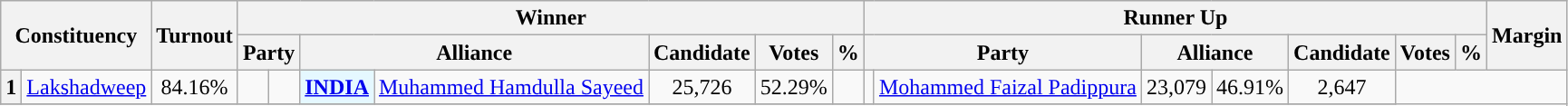<table class="wikitable sortable" style="text-align:center;">
<tr>
<th colspan="2" rowspan="2">Constituency</th>
<th rowspan="2">Turnout</th>
<th colspan="7">Winner</th>
<th colspan="7">Runner Up</th>
<th rowspan="2">Margin</th>
</tr>
<tr>
<th colspan="2">Party</th>
<th colspan="2">Alliance</th>
<th>Candidate</th>
<th>Votes</th>
<th>%</th>
<th colspan="2">Party</th>
<th colspan="2">Alliance</th>
<th>Candidate</th>
<th>Votes</th>
<th>%</th>
</tr>
<tr>
<th>1</th>
<td><a href='#'>Lakshadweep</a></td>
<td>84.16%</td>
<td></td>
<td></td>
<th style="background:#E5F8FF"><a href='#'>INDIA</a></th>
<td><a href='#'>Muhammed Hamdulla Sayeed </a></td>
<td>25,726</td>
<td>52.29%</td>
<td></td>
<td></td>
<td><a href='#'>Mohammed Faizal Padippura</a></td>
<td>23,079</td>
<td>46.91%</td>
<td style="background:">2,647</td>
</tr>
<tr>
</tr>
</table>
